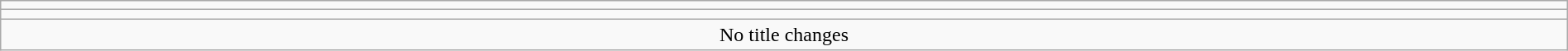<table class="wikitable" style="text-align:center; width:100%;">
<tr>
<td colspan=5></td>
</tr>
<tr>
<td colspan=5><strong></strong></td>
</tr>
<tr>
<td colspan="5">No title changes</td>
</tr>
</table>
